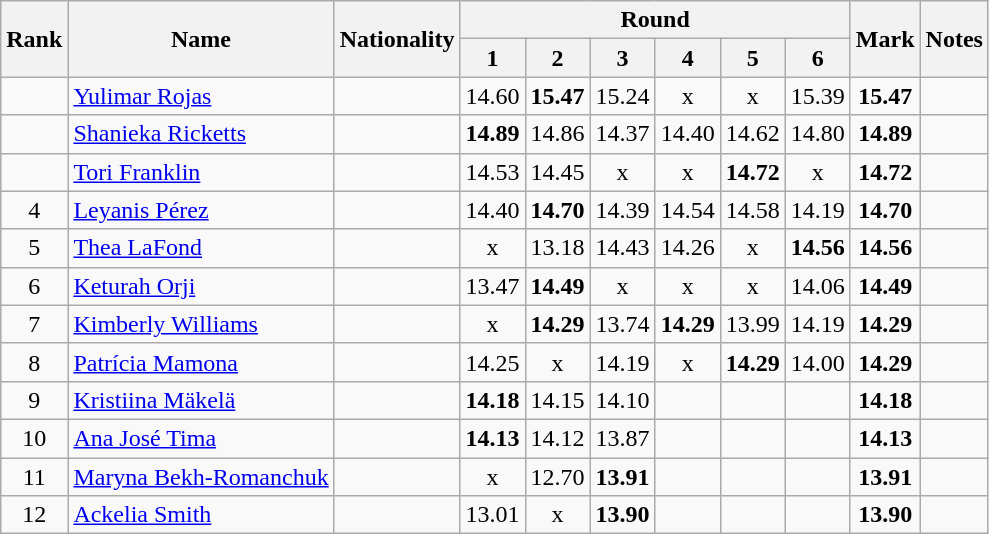<table class="wikitable sortable" style="text-align:center">
<tr>
<th rowspan=2>Rank</th>
<th rowspan=2>Name</th>
<th rowspan=2>Nationality</th>
<th colspan=6>Round</th>
<th rowspan=2>Mark</th>
<th rowspan=2>Notes</th>
</tr>
<tr>
<th>1</th>
<th>2</th>
<th>3</th>
<th>4</th>
<th>5</th>
<th>6</th>
</tr>
<tr>
<td></td>
<td align=left><a href='#'>Yulimar Rojas</a></td>
<td align=left></td>
<td>14.60</td>
<td><strong>15.47</strong></td>
<td>15.24</td>
<td>x</td>
<td>x</td>
<td>15.39</td>
<td><strong>15.47</strong></td>
<td></td>
</tr>
<tr>
<td></td>
<td align=left><a href='#'>Shanieka Ricketts</a></td>
<td align=left></td>
<td><strong>14.89</strong></td>
<td>14.86</td>
<td>14.37</td>
<td>14.40</td>
<td>14.62</td>
<td>14.80</td>
<td><strong>14.89</strong></td>
<td></td>
</tr>
<tr>
<td></td>
<td align=left><a href='#'>Tori Franklin</a></td>
<td align=left></td>
<td>14.53</td>
<td>14.45</td>
<td>x</td>
<td>x</td>
<td><strong>14.72</strong></td>
<td>x</td>
<td><strong>14.72</strong></td>
<td></td>
</tr>
<tr>
<td>4</td>
<td align=left><a href='#'>Leyanis Pérez</a></td>
<td align=left></td>
<td>14.40</td>
<td><strong>14.70</strong></td>
<td>14.39</td>
<td>14.54</td>
<td>14.58</td>
<td>14.19</td>
<td><strong>14.70</strong></td>
<td></td>
</tr>
<tr>
<td>5</td>
<td align=left><a href='#'>Thea LaFond</a></td>
<td align=left></td>
<td>x</td>
<td>13.18</td>
<td>14.43</td>
<td>14.26</td>
<td>x</td>
<td><strong>14.56</strong></td>
<td><strong>14.56</strong></td>
<td></td>
</tr>
<tr>
<td>6</td>
<td align=left><a href='#'>Keturah Orji</a></td>
<td align=left></td>
<td>13.47</td>
<td><strong>14.49</strong></td>
<td>x</td>
<td>x</td>
<td>x</td>
<td>14.06</td>
<td><strong>14.49</strong></td>
<td></td>
</tr>
<tr>
<td>7</td>
<td align=left><a href='#'>Kimberly Williams</a></td>
<td align=left></td>
<td>x</td>
<td><strong>14.29</strong></td>
<td>13.74</td>
<td><strong>14.29</strong></td>
<td>13.99</td>
<td>14.19</td>
<td><strong>14.29</strong></td>
<td></td>
</tr>
<tr>
<td>8</td>
<td align=left><a href='#'>Patrícia Mamona</a></td>
<td align=left></td>
<td>14.25</td>
<td>x</td>
<td>14.19</td>
<td>x</td>
<td><strong>14.29</strong></td>
<td>14.00</td>
<td><strong>14.29</strong></td>
<td></td>
</tr>
<tr>
<td>9</td>
<td align=left><a href='#'>Kristiina Mäkelä</a></td>
<td align=left></td>
<td><strong>14.18</strong></td>
<td>14.15</td>
<td>14.10</td>
<td></td>
<td></td>
<td></td>
<td><strong>14.18</strong></td>
<td></td>
</tr>
<tr>
<td>10</td>
<td align=left><a href='#'>Ana José Tima</a></td>
<td align=left></td>
<td><strong>14.13</strong></td>
<td>14.12</td>
<td>13.87</td>
<td></td>
<td></td>
<td></td>
<td><strong>14.13</strong></td>
<td></td>
</tr>
<tr>
<td>11</td>
<td align=left><a href='#'>Maryna Bekh-Romanchuk</a></td>
<td align=left></td>
<td>x</td>
<td>12.70</td>
<td><strong>13.91</strong></td>
<td></td>
<td></td>
<td></td>
<td><strong>13.91</strong></td>
<td></td>
</tr>
<tr>
<td>12</td>
<td align=left><a href='#'>Ackelia Smith</a></td>
<td align=left></td>
<td>13.01</td>
<td>x</td>
<td><strong>13.90</strong></td>
<td></td>
<td></td>
<td></td>
<td><strong>13.90</strong></td>
<td></td>
</tr>
</table>
